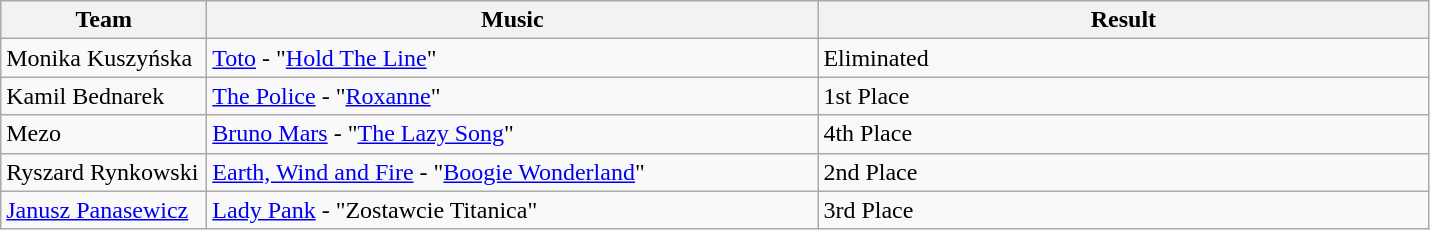<table class="wikitable">
<tr>
<th style="width:130px;">Team</th>
<th style="width:400px;">Music</th>
<th style="width:400px;">Result</th>
</tr>
<tr>
<td>Monika Kuszyńska</td>
<td><a href='#'>Toto</a> - "<a href='#'>Hold The Line</a>"</td>
<td>Eliminated</td>
</tr>
<tr>
<td>Kamil Bednarek</td>
<td><a href='#'>The Police</a> - "<a href='#'>Roxanne</a>"</td>
<td>1st Place</td>
</tr>
<tr>
<td>Mezo</td>
<td><a href='#'>Bruno Mars</a> - "<a href='#'>The Lazy Song</a>"</td>
<td>4th Place</td>
</tr>
<tr>
<td>Ryszard Rynkowski</td>
<td><a href='#'>Earth, Wind and Fire</a> - "<a href='#'>Boogie Wonderland</a>"</td>
<td>2nd Place</td>
</tr>
<tr>
<td><a href='#'>Janusz Panasewicz</a></td>
<td><a href='#'>Lady Pank</a> - "Zostawcie Titanica"</td>
<td>3rd Place</td>
</tr>
</table>
